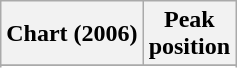<table class="wikitable sortable plainrowheaders">
<tr>
<th scope="col">Chart (2006)</th>
<th scope="col">Peak<br>position</th>
</tr>
<tr>
</tr>
<tr>
</tr>
</table>
